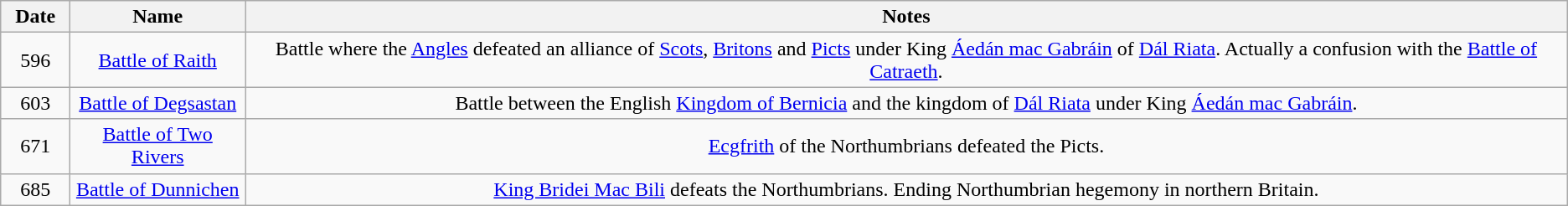<table class="wikitable" style="text-align: center;">
<tr>
<th style="width:3em">Date</th>
<th>Name</th>
<th>Notes</th>
</tr>
<tr>
<td>596</td>
<td><a href='#'>Battle of Raith</a></td>
<td>Battle where the <a href='#'>Angles</a> defeated an alliance of <a href='#'>Scots</a>, <a href='#'>Britons</a> and <a href='#'>Picts</a> under King <a href='#'>Áedán mac Gabráin</a> of <a href='#'>Dál Riata</a>. Actually a confusion with the <a href='#'>Battle of Catraeth</a>.</td>
</tr>
<tr>
<td>603</td>
<td><a href='#'>Battle of Degsastan</a></td>
<td>Battle between the English <a href='#'>Kingdom of Bernicia</a> and the kingdom of <a href='#'>Dál Riata</a> under King <a href='#'>Áedán mac Gabráin</a>.</td>
</tr>
<tr>
<td>671</td>
<td><a href='#'>Battle of Two Rivers</a></td>
<td><a href='#'>Ecgfrith</a> of the Northumbrians defeated the Picts.</td>
</tr>
<tr>
<td>685</td>
<td><a href='#'>Battle of Dunnichen</a></td>
<td><a href='#'>King Bridei Mac Bili</a> defeats the Northumbrians. Ending Northumbrian hegemony in northern Britain.</td>
</tr>
</table>
